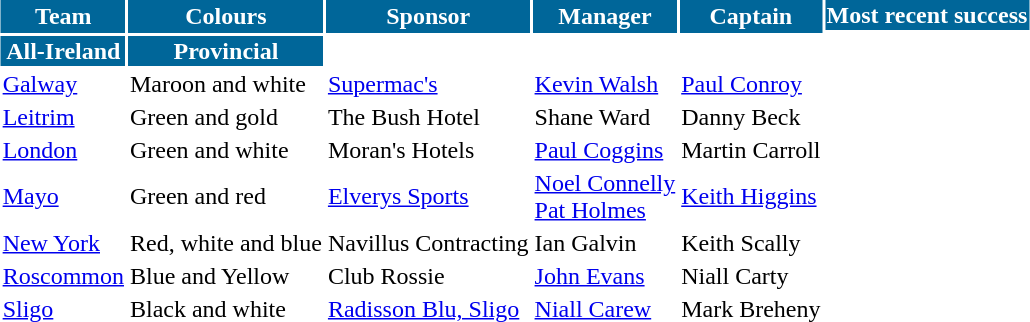<table cellpadding="1" 1px #aaa 90%;" style="margin:1em auto;">
<tr style="background:#069; color:white;">
<th rowspan="2">Team</th>
<th rowspan="2">Colours</th>
<th rowspan="2">Sponsor</th>
<th rowspan="2">Manager</th>
<th rowspan="2">Captain</th>
<th colspan="2">Most recent success</th>
</tr>
<tr>
</tr>
<tr style="background:#069; color:white;">
<th>All-Ireland</th>
<th>Provincial</th>
</tr>
<tr>
<td><a href='#'>Galway</a></td>
<td> Maroon and white</td>
<td><a href='#'>Supermac's</a></td>
<td><a href='#'>Kevin Walsh</a></td>
<td><a href='#'>Paul Conroy</a></td>
<td></td>
<td></td>
</tr>
<tr>
<td><a href='#'>Leitrim</a></td>
<td> Green and gold</td>
<td>The Bush Hotel</td>
<td>Shane Ward</td>
<td>Danny Beck</td>
<td></td>
<td></td>
</tr>
<tr>
<td><a href='#'>London</a></td>
<td> Green and white</td>
<td>Moran's Hotels</td>
<td><a href='#'>Paul Coggins</a></td>
<td>Martin Carroll</td>
<td></td>
<td></td>
</tr>
<tr>
<td><a href='#'>Mayo</a></td>
<td> Green and red</td>
<td><a href='#'>Elverys Sports</a></td>
<td><a href='#'>Noel Connelly</a><br><a href='#'>Pat Holmes</a></td>
<td><a href='#'>Keith Higgins</a></td>
<td></td>
<td></td>
</tr>
<tr>
<td><a href='#'>New York</a></td>
<td> Red, white and blue</td>
<td>Navillus Contracting</td>
<td>Ian Galvin</td>
<td>Keith Scally</td>
<td></td>
<td></td>
</tr>
<tr>
<td><a href='#'>Roscommon</a></td>
<td> Blue and Yellow</td>
<td>Club Rossie</td>
<td><a href='#'>John Evans</a></td>
<td>Niall Carty</td>
<td></td>
<td></td>
</tr>
<tr>
<td><a href='#'>Sligo</a></td>
<td> Black and white</td>
<td><a href='#'>Radisson Blu, Sligo</a></td>
<td><a href='#'>Niall Carew</a></td>
<td>Mark Breheny</td>
<td></td>
<td></td>
</tr>
</table>
